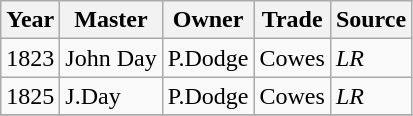<table class=" wikitable">
<tr>
<th>Year</th>
<th>Master</th>
<th>Owner</th>
<th>Trade</th>
<th>Source</th>
</tr>
<tr>
<td>1823</td>
<td>John Day</td>
<td>P.Dodge</td>
<td>Cowes</td>
<td><em>LR</em></td>
</tr>
<tr>
<td>1825</td>
<td>J.Day</td>
<td>P.Dodge</td>
<td>Cowes</td>
<td><em>LR</em></td>
</tr>
<tr>
</tr>
</table>
